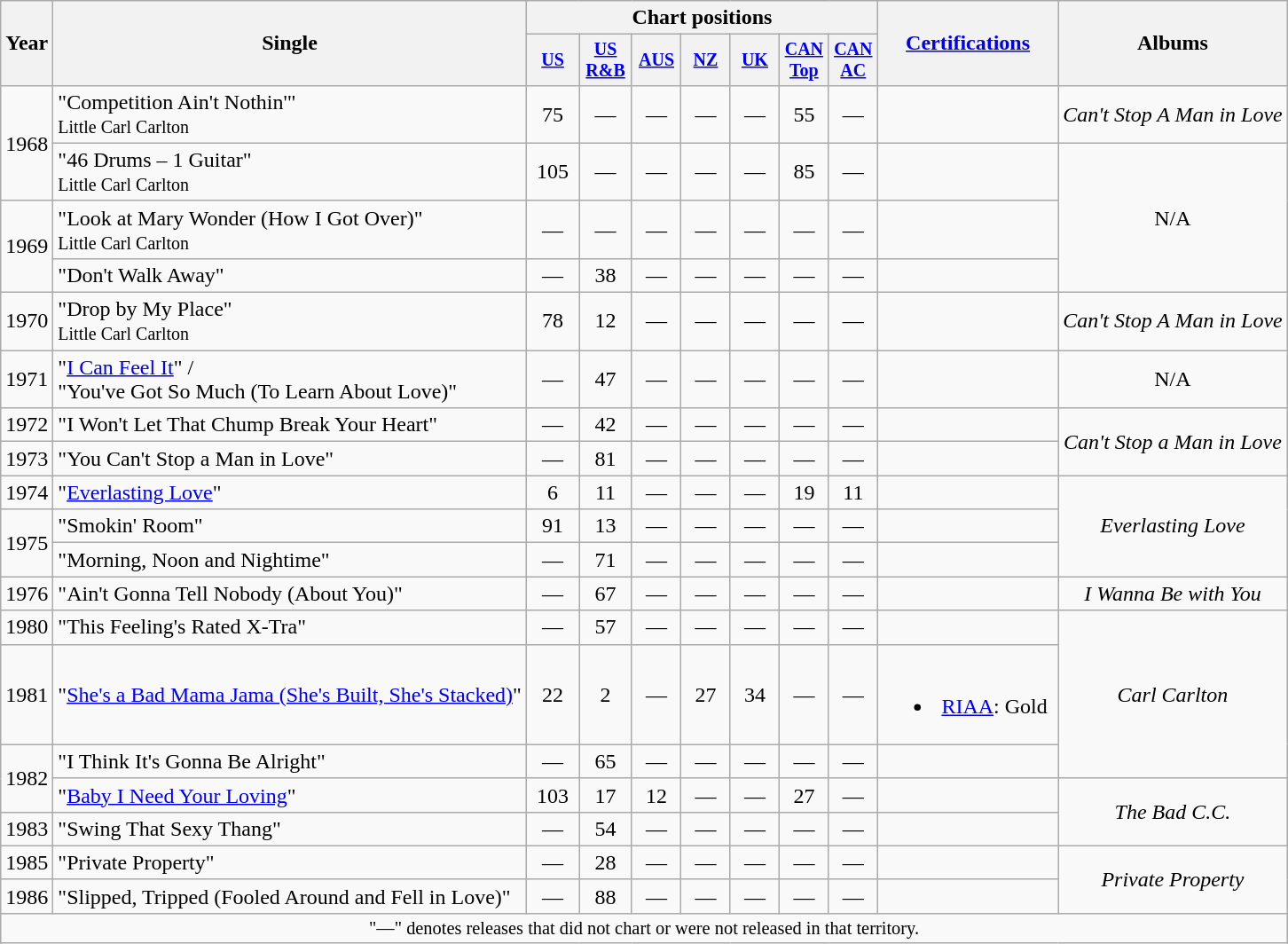<table class="wikitable" style="text-align:center;">
<tr>
<th rowspan="2">Year</th>
<th rowspan="2">Single</th>
<th colspan="7">Chart positions</th>
<th scope="col" rowspan="2" style="width:8em;"><a href='#'>Certifications</a></th>
<th rowspan="2">Albums</th>
</tr>
<tr style="font-size:smaller;">
<th scope="col" style="width:2.5em;font-size:100%;"><a href='#'>US</a><br></th>
<th scope="col" style="width:2.5em;font-size:100%;"><a href='#'>US<br> R&B</a><br></th>
<th scope="col" style="width:2.3em;font-size:100%;"><a href='#'>AUS</a><br></th>
<th scope="col" style="width:2.3em;font-size:100%;"><a href='#'>NZ</a><br></th>
<th scope="col" style="width:2.3em;font-size:100%;"><a href='#'>UK</a><br></th>
<th scope="col" style="width:2.3em;font-size:100%;"><a href='#'>CAN<br> Top</a><br></th>
<th scope="col" style="width:2.3em;font-size:100%;"><a href='#'>CAN<br> AC</a><br></th>
</tr>
<tr>
<td rowspan="2">1968</td>
<td align="left">"Competition Ain't Nothin'"<br><small>Little Carl Carlton</small></td>
<td>75</td>
<td>—</td>
<td>—</td>
<td>—</td>
<td>—</td>
<td>55</td>
<td>—</td>
<td></td>
<td><em>Can't Stop A Man in Love</em></td>
</tr>
<tr>
<td align="left">"46 Drums – 1 Guitar"<br><small>Little Carl Carlton</small></td>
<td>105</td>
<td>—</td>
<td>—</td>
<td>—</td>
<td>—</td>
<td>85</td>
<td>—</td>
<td></td>
<td rowspan="3">N/A</td>
</tr>
<tr>
<td rowspan="2">1969</td>
<td align="left">"Look at Mary Wonder (How I Got Over)"<br><small>Little Carl Carlton</small></td>
<td>—</td>
<td>—</td>
<td>—</td>
<td>—</td>
<td>—</td>
<td>—</td>
<td>—</td>
<td></td>
</tr>
<tr>
<td align="left">"Don't Walk Away"</td>
<td>—</td>
<td>38</td>
<td>—</td>
<td>—</td>
<td>—</td>
<td>—</td>
<td>—</td>
<td></td>
</tr>
<tr>
<td>1970</td>
<td align="left">"Drop by My Place"<br><small>Little Carl Carlton</small></td>
<td>78</td>
<td>12</td>
<td>—</td>
<td>—</td>
<td>—</td>
<td>—</td>
<td>—</td>
<td></td>
<td><em>Can't Stop A Man in Love</em></td>
</tr>
<tr>
<td>1971</td>
<td align="left">"<a href='#'>I Can Feel It</a>" /<br>"You've Got So Much (To Learn About Love)"</td>
<td>—</td>
<td>47</td>
<td>—</td>
<td>—</td>
<td>—</td>
<td>—</td>
<td>—</td>
<td></td>
<td>N/A</td>
</tr>
<tr>
<td>1972</td>
<td align="left">"I Won't Let That Chump Break Your Heart"</td>
<td>—</td>
<td>42</td>
<td>—</td>
<td>—</td>
<td>—</td>
<td>—</td>
<td>—</td>
<td></td>
<td rowspan="2"><em>Can't Stop a Man in Love</em></td>
</tr>
<tr>
<td>1973</td>
<td align="left">"You Can't Stop a Man in Love"</td>
<td>—</td>
<td>81</td>
<td>—</td>
<td>—</td>
<td>—</td>
<td>—</td>
<td>—</td>
<td></td>
</tr>
<tr>
<td>1974</td>
<td align="left">"<a href='#'>Everlasting Love</a>"</td>
<td>6</td>
<td>11</td>
<td>—</td>
<td>—</td>
<td>—</td>
<td>19</td>
<td>11</td>
<td></td>
<td rowspan="3"><em>Everlasting Love</em></td>
</tr>
<tr>
<td rowspan="2">1975</td>
<td align="left">"Smokin' Room"</td>
<td>91</td>
<td>13</td>
<td>—</td>
<td>—</td>
<td>—</td>
<td>—</td>
<td>—</td>
<td></td>
</tr>
<tr>
<td align="left">"Morning, Noon and Nightime"</td>
<td>—</td>
<td>71</td>
<td>—</td>
<td>—</td>
<td>—</td>
<td>—</td>
<td>—</td>
<td></td>
</tr>
<tr>
<td>1976</td>
<td align="left">"Ain't Gonna Tell Nobody (About You)"</td>
<td>—</td>
<td>67</td>
<td>—</td>
<td>—</td>
<td>—</td>
<td>—</td>
<td>—</td>
<td></td>
<td><em>I Wanna Be with You</em></td>
</tr>
<tr>
<td>1980</td>
<td align="left">"This Feeling's Rated X-Tra"</td>
<td>—</td>
<td>57</td>
<td>—</td>
<td>—</td>
<td>—</td>
<td>—</td>
<td>—</td>
<td></td>
<td rowspan="3"><em>Carl Carlton</em></td>
</tr>
<tr>
<td>1981</td>
<td align="left">"<a href='#'>She's a Bad Mama Jama (She's Built, She's Stacked)</a>"</td>
<td>22</td>
<td>2</td>
<td>—</td>
<td>27</td>
<td>34</td>
<td>—</td>
<td>—</td>
<td><br><ul><li><a href='#'>RIAA</a>: Gold</li></ul></td>
</tr>
<tr>
<td rowspan="2">1982</td>
<td align="left">"I Think It's Gonna Be Alright"</td>
<td>—</td>
<td>65</td>
<td>—</td>
<td>—</td>
<td>—</td>
<td>—</td>
<td>—</td>
<td></td>
</tr>
<tr>
<td align="left">"<a href='#'>Baby I Need Your Loving</a>"</td>
<td>103</td>
<td>17</td>
<td>12</td>
<td>—</td>
<td>—</td>
<td>27</td>
<td>—</td>
<td></td>
<td rowspan="2"><em>The Bad C.C.</em></td>
</tr>
<tr>
<td>1983</td>
<td align="left">"Swing That Sexy Thang"</td>
<td>—</td>
<td>54</td>
<td>—</td>
<td>—</td>
<td>—</td>
<td>—</td>
<td>—</td>
<td></td>
</tr>
<tr>
<td>1985</td>
<td align="left">"Private Property"</td>
<td>—</td>
<td>28</td>
<td>—</td>
<td>—</td>
<td>—</td>
<td>—</td>
<td>—</td>
<td></td>
<td rowspan="2"><em>Private Property</em></td>
</tr>
<tr>
<td>1986</td>
<td align="left">"Slipped, Tripped (Fooled Around and Fell in Love)"</td>
<td>—</td>
<td>88</td>
<td>—</td>
<td>—</td>
<td>—</td>
<td>—</td>
<td>—</td>
<td></td>
</tr>
<tr>
<td colspan="12" style="text-align:center; font-size:85%">"—" denotes releases that did not chart or were not released in that territory.</td>
</tr>
</table>
